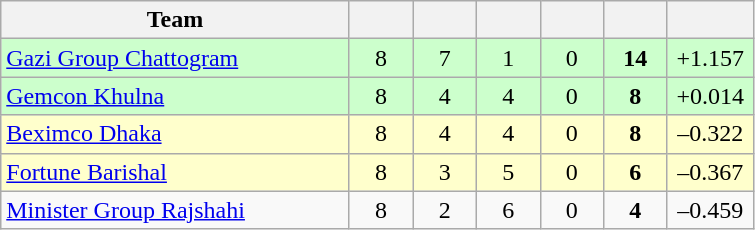<table class="wikitable sortable" style="text-align:center">
<tr>
<th style="width:225px;">Team</th>
<th style="width:35px;"></th>
<th style="width:35px;"></th>
<th style="width:35px;"></th>
<th style="width:35px;"></th>
<th style="width:35px;"></th>
<th style="width:50px;"></th>
</tr>
<tr style="background:#cfc;">
<td style="text-align:left;"><a href='#'>Gazi Group Chattogram</a></td>
<td>8</td>
<td>7</td>
<td>1</td>
<td>0</td>
<td><strong>14</strong></td>
<td>+1.157</td>
</tr>
<tr style="background:#cfc;">
<td style="text-align:left;"><a href='#'>Gemcon Khulna</a></td>
<td>8</td>
<td>4</td>
<td>4</td>
<td>0</td>
<td><strong>8</strong></td>
<td>+0.014</td>
</tr>
<tr style="background:#ffc;">
<td style="text-align:left;"><a href='#'>Beximco Dhaka</a></td>
<td>8</td>
<td>4</td>
<td>4</td>
<td>0</td>
<td><strong>8</strong></td>
<td>–0.322</td>
</tr>
<tr style="background:#ffc;">
<td style="text-align:left;"><a href='#'>Fortune Barishal</a></td>
<td>8</td>
<td>3</td>
<td>5</td>
<td>0</td>
<td><strong>6</strong></td>
<td>–0.367</td>
</tr>
<tr>
<td style="text-align:left;"><a href='#'>Minister Group Rajshahi</a></td>
<td>8</td>
<td>2</td>
<td>6</td>
<td>0</td>
<td><strong>4</strong></td>
<td>–0.459</td>
</tr>
</table>
